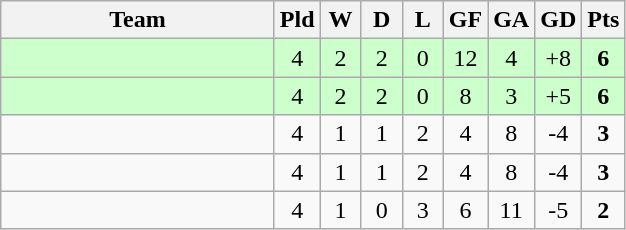<table class="wikitable" style="text-align:center">
<tr>
<th width="175">Team</th>
<th width="20">Pld</th>
<th width="20">W</th>
<th width="20">D</th>
<th width="20">L</th>
<th width="20">GF</th>
<th width="20">GA</th>
<th width="20">GD</th>
<th width="20">Pts</th>
</tr>
<tr bgcolor="ccffcc">
<td align="left"></td>
<td>4</td>
<td>2</td>
<td>2</td>
<td>0</td>
<td>12</td>
<td>4</td>
<td>+8</td>
<td><strong>6</strong></td>
</tr>
<tr bgcolor="ccffcc">
<td align="left"></td>
<td>4</td>
<td>2</td>
<td>2</td>
<td>0</td>
<td>8</td>
<td>3</td>
<td>+5</td>
<td><strong>6</strong></td>
</tr>
<tr>
<td align="left"></td>
<td>4</td>
<td>1</td>
<td>1</td>
<td>2</td>
<td>4</td>
<td>8</td>
<td>-4</td>
<td><strong>3</strong></td>
</tr>
<tr>
<td align="left"></td>
<td>4</td>
<td>1</td>
<td>1</td>
<td>2</td>
<td>4</td>
<td>8</td>
<td>-4</td>
<td><strong>3</strong></td>
</tr>
<tr>
<td align="left"></td>
<td>4</td>
<td>1</td>
<td>0</td>
<td>3</td>
<td>6</td>
<td>11</td>
<td>-5</td>
<td><strong>2</strong></td>
</tr>
</table>
